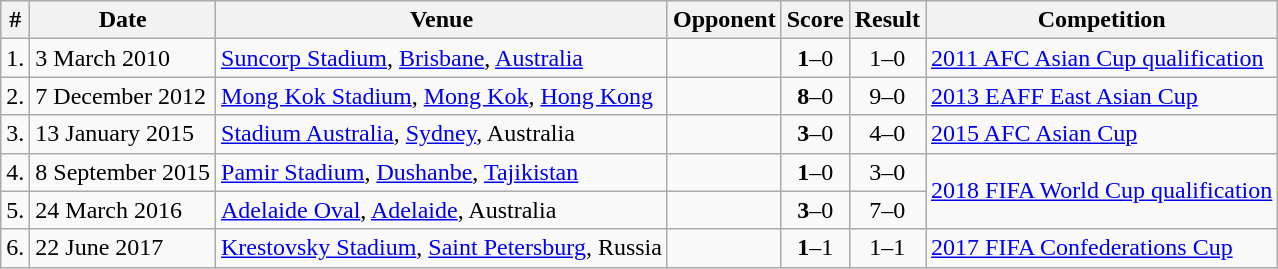<table class="wikitable">
<tr>
<th>#</th>
<th>Date</th>
<th>Venue</th>
<th>Opponent</th>
<th>Score</th>
<th>Result</th>
<th>Competition</th>
</tr>
<tr>
<td>1.</td>
<td>3 March 2010</td>
<td><a href='#'>Suncorp Stadium</a>, <a href='#'>Brisbane</a>, <a href='#'>Australia</a></td>
<td></td>
<td align=center><strong>1</strong>–0</td>
<td align=center>1–0</td>
<td><a href='#'>2011 AFC Asian Cup qualification</a></td>
</tr>
<tr>
<td>2.</td>
<td>7 December 2012</td>
<td><a href='#'>Mong Kok Stadium</a>, <a href='#'>Mong Kok</a>, <a href='#'>Hong Kong</a></td>
<td></td>
<td align=center><strong>8</strong>–0</td>
<td align=center>9–0</td>
<td><a href='#'>2013 EAFF East Asian Cup</a></td>
</tr>
<tr>
<td>3.</td>
<td>13 January 2015</td>
<td><a href='#'>Stadium Australia</a>, <a href='#'>Sydney</a>, Australia</td>
<td></td>
<td align=center><strong>3</strong>–0</td>
<td align=center>4–0</td>
<td><a href='#'>2015 AFC Asian Cup</a></td>
</tr>
<tr>
<td>4.</td>
<td>8 September 2015</td>
<td><a href='#'>Pamir Stadium</a>, <a href='#'>Dushanbe</a>, <a href='#'>Tajikistan</a></td>
<td></td>
<td align=center><strong>1</strong>–0</td>
<td align=center>3–0</td>
<td rowspan=2><a href='#'>2018 FIFA World Cup qualification</a></td>
</tr>
<tr>
<td>5.</td>
<td>24 March 2016</td>
<td><a href='#'>Adelaide Oval</a>, <a href='#'>Adelaide</a>, Australia</td>
<td></td>
<td align=center><strong>3</strong>–0</td>
<td align=center>7–0</td>
</tr>
<tr>
<td>6.</td>
<td>22 June 2017</td>
<td><a href='#'>Krestovsky Stadium</a>, <a href='#'>Saint Petersburg</a>, Russia</td>
<td></td>
<td align=center><strong>1</strong>–1</td>
<td align=center>1–1</td>
<td><a href='#'>2017 FIFA Confederations Cup</a></td>
</tr>
</table>
